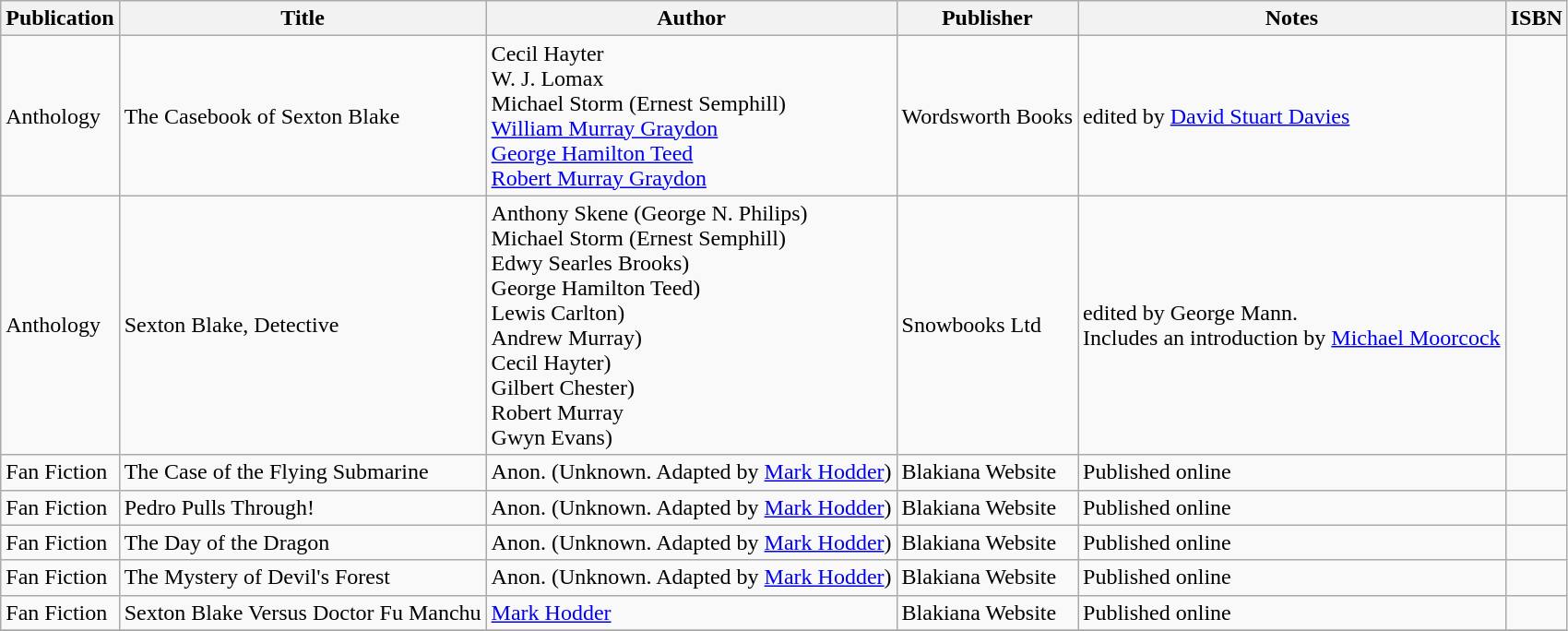<table class="wikitable">
<tr>
<th>Publication</th>
<th>Title</th>
<th>Author</th>
<th>Publisher</th>
<th>Notes</th>
<th>ISBN</th>
</tr>
<tr>
<td>Anthology</td>
<td>The Casebook of Sexton Blake</td>
<td>Cecil Hayter<br>W. J. Lomax<br>Michael Storm (Ernest Semphill)<br><a href='#'>William Murray Graydon</a><br><a href='#'>George Hamilton Teed</a><br><a href='#'>Robert Murray Graydon</a></td>
<td>Wordsworth Books</td>
<td>edited by <a href='#'>David Stuart Davies</a></td>
<td></td>
</tr>
<tr>
<td>Anthology</td>
<td>Sexton Blake, Detective</td>
<td>Anthony Skene (George N. Philips)<br>Michael Storm (Ernest Semphill)<br>Edwy Searles Brooks)<br>George Hamilton Teed)<br>Lewis Carlton)<br>Andrew Murray)<br> Cecil Hayter)<br>Gilbert Chester)<br>Robert Murray<br>Gwyn Evans)<br></td>
<td>Snowbooks Ltd</td>
<td>edited by George Mann. <br> Includes an introduction by <a href='#'>Michael Moorcock</a></td>
<td></td>
</tr>
<tr>
<td>Fan Fiction</td>
<td>The Case of the Flying Submarine</td>
<td>Anon. (Unknown. Adapted by <a href='#'>Mark Hodder</a>)</td>
<td>Blakiana Website</td>
<td>Published online</td>
<td></td>
</tr>
<tr>
<td>Fan Fiction</td>
<td>Pedro Pulls Through!</td>
<td>Anon. (Unknown. Adapted by <a href='#'>Mark Hodder</a>)</td>
<td>Blakiana Website</td>
<td>Published online</td>
<td></td>
</tr>
<tr>
<td>Fan Fiction</td>
<td>The Day of the Dragon</td>
<td>Anon. (Unknown. Adapted by <a href='#'>Mark Hodder</a>)</td>
<td>Blakiana Website</td>
<td>Published online</td>
<td></td>
</tr>
<tr>
<td>Fan Fiction</td>
<td>The Mystery of Devil's Forest</td>
<td>Anon. (Unknown. Adapted by <a href='#'>Mark Hodder</a>)</td>
<td>Blakiana Website</td>
<td>Published online</td>
<td></td>
</tr>
<tr>
<td>Fan Fiction</td>
<td>Sexton Blake Versus Doctor Fu Manchu</td>
<td><a href='#'>Mark Hodder</a></td>
<td>Blakiana Website</td>
<td>Published online</td>
<td></td>
</tr>
<tr>
</tr>
</table>
